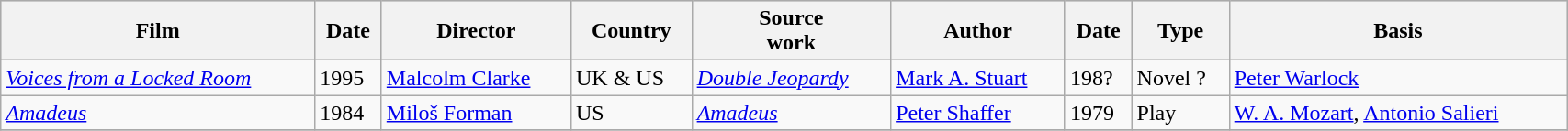<table class="wikitable" style=width:90%>
<tr bgcolor="#CCCCCC">
<th>Film</th>
<th>Date</th>
<th>Director</th>
<th>Country</th>
<th>Source<br>work</th>
<th>Author</th>
<th>Date</th>
<th>Type</th>
<th>Basis</th>
</tr>
<tr>
<td><em><a href='#'>Voices from a Locked Room</a></em></td>
<td>1995</td>
<td><a href='#'>Malcolm Clarke</a></td>
<td>UK & US</td>
<td><em><a href='#'>Double Jeopardy</a></em></td>
<td><a href='#'>Mark A. Stuart</a></td>
<td>198?</td>
<td>Novel ?</td>
<td><a href='#'>Peter Warlock</a></td>
</tr>
<tr>
<td><em><a href='#'>Amadeus</a></em></td>
<td>1984</td>
<td><a href='#'>Miloš Forman</a></td>
<td>US</td>
<td><em><a href='#'>Amadeus</a></em></td>
<td><a href='#'>Peter Shaffer</a></td>
<td>1979</td>
<td>Play</td>
<td><a href='#'>W. A. Mozart</a>, <a href='#'>Antonio Salieri</a></td>
</tr>
<tr>
</tr>
</table>
